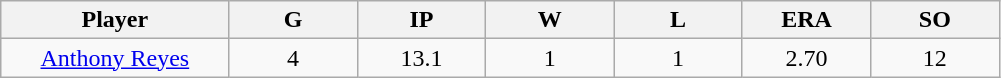<table class="wikitable sortable">
<tr>
<th bgcolor="#DDDDFF" width="16%">Player</th>
<th bgcolor="#DDDDFF" width="9%">G</th>
<th bgcolor="#DDDDFF" width="9%">IP</th>
<th bgcolor="#DDDDFF" width="9%">W</th>
<th bgcolor="#DDDDFF" width="9%">L</th>
<th bgcolor="#DDDDFF" width="9%">ERA</th>
<th bgcolor="#DDDDFF" width="9%">SO</th>
</tr>
<tr align="center">
<td><a href='#'>Anthony Reyes</a></td>
<td>4</td>
<td>13.1</td>
<td>1</td>
<td>1</td>
<td>2.70</td>
<td>12</td>
</tr>
</table>
